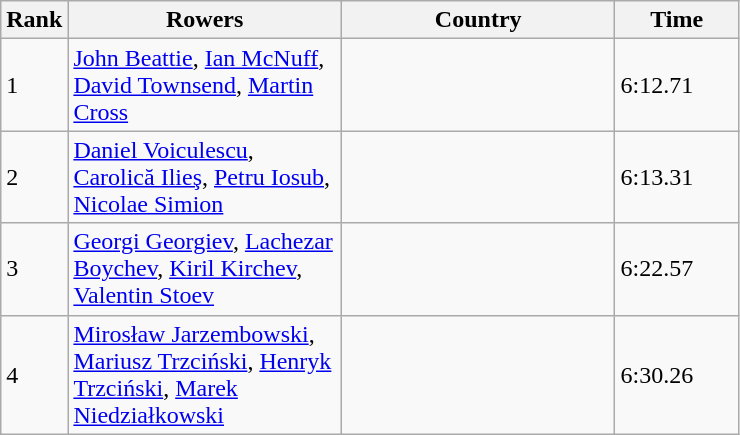<table class="wikitable">
<tr>
<th width=25>Rank</th>
<th width=175>Rowers</th>
<th width=175>Country</th>
<th width=75>Time</th>
</tr>
<tr>
<td>1</td>
<td><a href='#'>John Beattie</a>, <a href='#'>Ian McNuff</a>, <a href='#'>David Townsend</a>, <a href='#'>Martin Cross</a></td>
<td></td>
<td>6:12.71</td>
</tr>
<tr>
<td>2</td>
<td><a href='#'>Daniel Voiculescu</a>, <a href='#'>Carolică Ilieş</a>, <a href='#'>Petru Iosub</a>, <a href='#'>Nicolae Simion</a></td>
<td></td>
<td>6:13.31</td>
</tr>
<tr>
<td>3</td>
<td><a href='#'>Georgi Georgiev</a>, <a href='#'>Lachezar Boychev</a>, <a href='#'>Kiril Kirchev</a>, <a href='#'>Valentin Stoev</a></td>
<td></td>
<td>6:22.57</td>
</tr>
<tr>
<td>4</td>
<td><a href='#'>Mirosław Jarzembowski</a>, <a href='#'>Mariusz Trzciński</a>, <a href='#'>Henryk Trzciński</a>, <a href='#'>Marek Niedziałkowski</a></td>
<td></td>
<td>6:30.26</td>
</tr>
</table>
